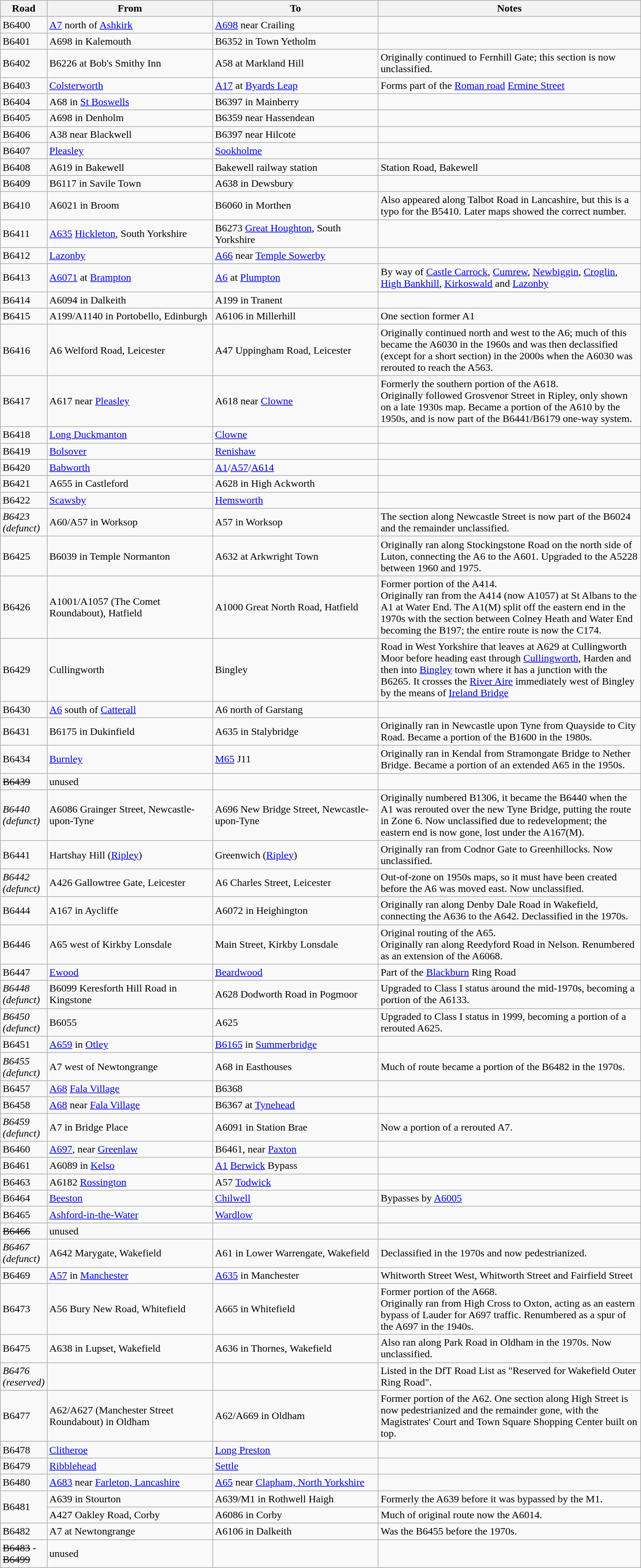<table class="wikitable">
<tr>
<th style="width:50px">Road</th>
<th style="width:250px">From</th>
<th style="width:250px">To</th>
<th style="width:400px">Notes</th>
</tr>
<tr>
<td>B6400</td>
<td><a href='#'>A7</a> north of <a href='#'>Ashkirk</a></td>
<td><a href='#'>A698</a> near Crailing</td>
<td></td>
</tr>
<tr>
<td>B6401</td>
<td>A698 in Kalemouth</td>
<td>B6352 in Town Yetholm</td>
<td></td>
</tr>
<tr>
<td>B6402</td>
<td>B6226 at Bob's Smithy Inn</td>
<td>A58 at Markland Hill</td>
<td>Originally continued to Fernhill Gate; this section is now unclassified.</td>
</tr>
<tr>
<td>B6403</td>
<td><a href='#'>Colsterworth</a></td>
<td><a href='#'>A17</a> at <a href='#'>Byards Leap</a></td>
<td>Forms part of the <a href='#'>Roman road</a> <a href='#'>Ermine Street</a></td>
</tr>
<tr>
<td>B6404</td>
<td>A68 in <a href='#'>St Boswells</a></td>
<td>B6397 in Mainberry</td>
<td></td>
</tr>
<tr>
<td>B6405</td>
<td>A698 in Denholm</td>
<td>B6359 near Hassendean</td>
<td></td>
</tr>
<tr>
<td>B6406</td>
<td>A38 near Blackwell</td>
<td>B6397 near Hilcote</td>
<td></td>
</tr>
<tr>
<td>B6407</td>
<td><a href='#'>Pleasley</a></td>
<td><a href='#'>Sookholme</a></td>
<td></td>
</tr>
<tr>
<td>B6408</td>
<td>A619 in Bakewell</td>
<td>Bakewell railway station</td>
<td>Station Road, Bakewell</td>
</tr>
<tr>
<td>B6409</td>
<td>B6117 in Savile Town</td>
<td>A638 in Dewsbury</td>
<td></td>
</tr>
<tr>
<td>B6410</td>
<td>A6021 in Broom</td>
<td>B6060 in Morthen</td>
<td>Also appeared along Talbot Road in Lancashire, but this is a typo for the B5410. Later maps showed the correct number.</td>
</tr>
<tr>
<td>B6411</td>
<td><a href='#'>A635</a> <a href='#'>Hickleton</a>, South Yorkshire</td>
<td>B6273 <a href='#'>Great Houghton</a>, South Yorkshire</td>
<td></td>
</tr>
<tr>
<td>B6412</td>
<td><a href='#'>Lazonby</a></td>
<td><a href='#'>A66</a> near <a href='#'>Temple Sowerby</a></td>
<td></td>
</tr>
<tr>
<td>B6413</td>
<td><a href='#'>A6071</a> at <a href='#'>Brampton</a></td>
<td><a href='#'>A6</a> at <a href='#'>Plumpton</a></td>
<td>By way of <a href='#'>Castle Carrock</a>, <a href='#'>Cumrew</a>, <a href='#'>Newbiggin</a>, <a href='#'>Croglin</a>, <a href='#'>High Bankhill</a>, <a href='#'>Kirkoswald</a> and <a href='#'>Lazonby</a></td>
</tr>
<tr>
<td>B6414</td>
<td>A6094 in Dalkeith</td>
<td>A199 in Tranent</td>
<td></td>
</tr>
<tr>
<td>B6415</td>
<td>A199/A1140 in Portobello, Edinburgh</td>
<td>A6106 in Millerhill</td>
<td>One section former A1</td>
</tr>
<tr>
<td>B6416</td>
<td>A6 Welford Road, Leicester</td>
<td>A47 Uppingham Road, Leicester</td>
<td>Originally continued north and west to the A6; much of this became the A6030 in the 1960s and was then declassified (except for a short section) in the 2000s when the A6030 was rerouted to reach the A563.</td>
</tr>
<tr>
<td>B6417</td>
<td>A617 near <a href='#'>Pleasley</a></td>
<td>A618 near <a href='#'>Clowne</a></td>
<td>Formerly the southern portion of the A618.<br>Originally followed Grosvenor Street in Ripley, only shown on a late 1930s map. Became a portion of the A610 by the 1950s, and is now part of the B6441/B6179 one-way system.</td>
</tr>
<tr>
<td>B6418</td>
<td><a href='#'>Long Duckmanton</a></td>
<td><a href='#'>Clowne</a></td>
<td></td>
</tr>
<tr>
<td>B6419</td>
<td><a href='#'>Bolsover</a></td>
<td><a href='#'>Renishaw</a></td>
<td></td>
</tr>
<tr>
<td>B6420</td>
<td><a href='#'>Babworth</a></td>
<td><a href='#'>A1</a>/<a href='#'>A57</a>/<a href='#'>A614</a></td>
<td></td>
</tr>
<tr>
<td>B6421</td>
<td>A655 in Castleford</td>
<td>A628 in High Ackworth</td>
<td></td>
</tr>
<tr>
<td>B6422</td>
<td><a href='#'>Scawsby</a></td>
<td><a href='#'>Hemsworth</a></td>
<td></td>
</tr>
<tr>
<td><em>B6423 (defunct)</em></td>
<td>A60/A57 in Worksop</td>
<td>A57 in Worksop</td>
<td>The section along Newcastle Street is now part of the B6024 and the remainder unclassified.</td>
</tr>
<tr>
<td>B6425</td>
<td>B6039 in Temple Normanton</td>
<td>A632 at Arkwright Town</td>
<td>Originally ran along Stockingstone Road on the north side of Luton, connecting the A6 to the A601. Upgraded to the A5228 between 1960 and 1975.</td>
</tr>
<tr>
<td>B6426</td>
<td>A1001/A1057 (The Comet Roundabout), Hatfield</td>
<td>A1000 Great North Road, Hatfield</td>
<td>Former portion of the A414.<br>Originally ran from the A414 (now A1057) at St Albans to the A1 at Water End. The A1(M) split off the eastern end in the 1970s with the section between Colney Heath and Water End becoming the B197; the entire route is now the C174.</td>
</tr>
<tr>
<td>B6429</td>
<td>Cullingworth</td>
<td>Bingley</td>
<td>Road in West Yorkshire that leaves at A629 at Cullingworth Moor before heading east through <a href='#'>Cullingworth</a>, Harden and then into <a href='#'>Bingley</a> town where it has a junction with the B6265. It crosses the <a href='#'>River Aire</a> immediately west of Bingley by the means of <a href='#'>Ireland Bridge</a></td>
</tr>
<tr>
<td>B6430</td>
<td><a href='#'>A6</a> south of <a href='#'>Catterall</a></td>
<td>A6 north of Garstang</td>
<td></td>
</tr>
<tr>
<td>B6431</td>
<td>B6175 in Dukinfield</td>
<td>A635 in Stalybridge</td>
<td>Originally ran in Newcastle upon Tyne from Quayside to City Road. Became a portion of the B1600 in the 1980s.</td>
</tr>
<tr>
<td>B6434</td>
<td><a href='#'>Burnley</a></td>
<td><a href='#'>M65</a> J11</td>
<td>Originally ran in Kendal from Stramongate Bridge to Nether Bridge. Became a portion of an extended A65 in the 1950s.</td>
</tr>
<tr>
<td><s>B6439</s></td>
<td>unused</td>
<td></td>
<td></td>
</tr>
<tr>
<td><em>B6440 (defunct)</em></td>
<td>A6086 Grainger Street, Newcastle-upon-Tyne</td>
<td>A696 New Bridge Street, Newcastle-upon-Tyne</td>
<td>Originally numbered B1306, it became the B6440 when the A1 was rerouted over the new Tyne Bridge, putting the route in Zone 6. Now unclassified due to redevelopment; the eastern end is now gone, lost under the A167(M).</td>
</tr>
<tr>
<td>B6441</td>
<td>Hartshay Hill (<a href='#'>Ripley</a>)</td>
<td>Greenwich (<a href='#'>Ripley</a>)</td>
<td>Originally ran from Codnor Gate to Greenhillocks. Now unclassified.</td>
</tr>
<tr>
<td><em>B6442 (defunct)</em></td>
<td>A426 Gallowtree Gate, Leicester</td>
<td>A6 Charles Street, Leicester</td>
<td>Out-of-zone on 1950s maps, so it must have been created before the A6 was moved east. Now unclassified.</td>
</tr>
<tr>
<td>B6444</td>
<td>A167 in Aycliffe</td>
<td>A6072 in Heighington</td>
<td>Originally ran along Denby Dale Road in Wakefield, connecting the A636 to the A642. Declassified in the 1970s.</td>
</tr>
<tr>
<td>B6446</td>
<td>A65 west of Kirkby Lonsdale</td>
<td>Main Street, Kirkby Lonsdale</td>
<td>Original routing of the A65.<br>Originally ran along Reedyford Road in Nelson. Renumbered as an extension of the A6068.</td>
</tr>
<tr>
<td>B6447</td>
<td><a href='#'>Ewood</a></td>
<td><a href='#'>Beardwood</a></td>
<td>Part of the <a href='#'>Blackburn</a> Ring Road</td>
</tr>
<tr>
<td><em>B6448 (defunct)</em></td>
<td>B6099 Keresforth Hill Road in Kingstone</td>
<td>A628 Dodworth Road in Pogmoor</td>
<td>Upgraded to Class I status around the mid-1970s, becoming a portion of the A6133.</td>
</tr>
<tr>
<td><em>B6450 (defunct)</em></td>
<td>B6055</td>
<td>A625</td>
<td>Upgraded to Class I status in 1999, becoming a portion of a rerouted A625.</td>
</tr>
<tr>
<td>B6451</td>
<td><a href='#'>A659</a> in <a href='#'>Otley</a></td>
<td><a href='#'>B6165</a> in <a href='#'>Summerbridge</a></td>
</tr>
<tr>
<td><em>B6455 (defunct)</em></td>
<td>A7 west of Newtongrange</td>
<td>A68 in Easthouses</td>
<td>Much of route became a portion of the B6482 in the 1970s.</td>
</tr>
<tr>
<td>B6457</td>
<td><a href='#'>A68</a> <a href='#'>Fala Village</a></td>
<td>B6368</td>
<td></td>
</tr>
<tr>
<td>B6458</td>
<td><a href='#'>A68</a> near <a href='#'>Fala Village</a></td>
<td>B6367 at <a href='#'>Tynehead</a></td>
<td></td>
</tr>
<tr>
<td><em>B6459 (defunct)</em></td>
<td>A7 in Bridge Place</td>
<td>A6091 in Station Brae</td>
<td>Now a portion of a rerouted A7.</td>
</tr>
<tr>
<td>B6460</td>
<td><a href='#'>A697</a>, near <a href='#'>Greenlaw</a></td>
<td>B6461, near <a href='#'>Paxton</a></td>
<td></td>
</tr>
<tr>
<td>B6461</td>
<td>A6089 in <a href='#'>Kelso</a></td>
<td><a href='#'>A1</a> <a href='#'>Berwick</a> Bypass</td>
<td></td>
</tr>
<tr>
<td>B6463</td>
<td>A6182 <a href='#'>Rossington</a></td>
<td>A57 <a href='#'>Todwick</a></td>
<td></td>
</tr>
<tr>
<td>B6464</td>
<td><a href='#'>Beeston</a></td>
<td><a href='#'>Chilwell</a></td>
<td>Bypasses by <a href='#'>A6005</a></td>
</tr>
<tr>
<td>B6465</td>
<td><a href='#'>Ashford-in-the-Water</a></td>
<td><a href='#'>Wardlow</a></td>
<td></td>
</tr>
<tr>
<td><s>B6466</s></td>
<td>unused</td>
<td></td>
<td></td>
</tr>
<tr>
<td><em>B6467 (defunct)</em></td>
<td>A642 Marygate, Wakefield</td>
<td>A61 in Lower Warrengate, Wakefield</td>
<td>Declassified in the 1970s and now pedestrianized.</td>
</tr>
<tr>
<td>B6469</td>
<td><a href='#'>A57</a> in <a href='#'>Manchester</a></td>
<td><a href='#'>A635</a> in Manchester</td>
<td>Whitworth Street West, Whitworth Street and Fairfield Street</td>
</tr>
<tr>
<td>B6473</td>
<td>A56 Bury New Road, Whitefield</td>
<td>A665 in Whitefield</td>
<td>Former portion of the A668.<br>Originally ran from High Cross to Oxton, acting as an eastern bypass of Lauder for A697 traffic. Renumbered as a spur of the A697 in the 1940s.</td>
</tr>
<tr>
<td>B6475</td>
<td>A638 in Lupset, Wakefield</td>
<td>A636 in Thornes, Wakefield</td>
<td>Also ran along Park Road in Oldham in the 1970s. Now unclassified.</td>
</tr>
<tr>
<td><em>B6476 (reserved)</em></td>
<td></td>
<td></td>
<td>Listed in the DfT Road List as "Reserved for Wakefield Outer Ring Road".</td>
</tr>
<tr>
<td>B6477</td>
<td>A62/A627 (Manchester Street Roundabout) in Oldham</td>
<td>A62/A669 in Oldham</td>
<td>Former portion of the A62. One section along High Street is now pedestrianized and the remainder gone, with the Magistrates' Court and Town Square Shopping Center built on top.</td>
</tr>
<tr>
<td>B6478</td>
<td><a href='#'>Clitheroe</a></td>
<td><a href='#'>Long Preston</a></td>
<td></td>
</tr>
<tr>
<td>B6479</td>
<td><a href='#'>Ribblehead</a></td>
<td><a href='#'>Settle</a></td>
<td></td>
</tr>
<tr>
<td>B6480</td>
<td><a href='#'>A683</a> near <a href='#'>Farleton, Lancashire</a></td>
<td><a href='#'>A65</a> near <a href='#'>Clapham, North Yorkshire</a></td>
<td></td>
</tr>
<tr>
<td rowspan="2">B6481</td>
<td>A639 in Stourton</td>
<td>A639/M1 in Rothwell Haigh</td>
<td>Formerly the A639 before it was bypassed by the M1.</td>
</tr>
<tr>
<td>A427 Oakley Road, Corby</td>
<td>A6086 in Corby</td>
<td>Much of original route now the A6014.</td>
</tr>
<tr>
<td>B6482</td>
<td>A7 at Newtongrange</td>
<td>A6106 in Dalkeith</td>
<td>Was the B6455 before the 1970s.</td>
</tr>
<tr>
<td><s>B6483</s> - <s>B6499</s></td>
<td>unused</td>
<td></td>
<td></td>
</tr>
</table>
